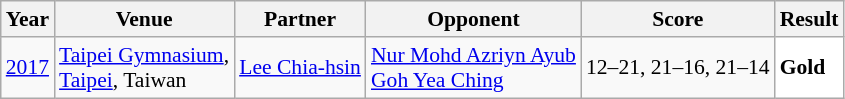<table class="sortable wikitable" style="font-size: 90%;">
<tr>
<th>Year</th>
<th>Venue</th>
<th>Partner</th>
<th>Opponent</th>
<th>Score</th>
<th>Result</th>
</tr>
<tr>
<td align="center"><a href='#'>2017</a></td>
<td align="left"><a href='#'>Taipei Gymnasium</a>,<br><a href='#'>Taipei</a>, Taiwan</td>
<td align="left"> <a href='#'>Lee Chia-hsin</a></td>
<td align="left"> <a href='#'>Nur Mohd Azriyn Ayub</a><br> <a href='#'>Goh Yea Ching</a></td>
<td align="left">12–21, 21–16, 21–14</td>
<td style="text-align:left; background:white"> <strong>Gold</strong></td>
</tr>
</table>
